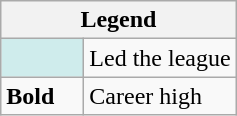<table class="wikitable mw-collapsible">
<tr>
<th colspan="2">Legend</th>
</tr>
<tr>
<td style="background:#cfecec; width:3em;"></td>
<td>Led the league</td>
</tr>
<tr>
<td><strong>Bold</strong></td>
<td>Career high</td>
</tr>
</table>
